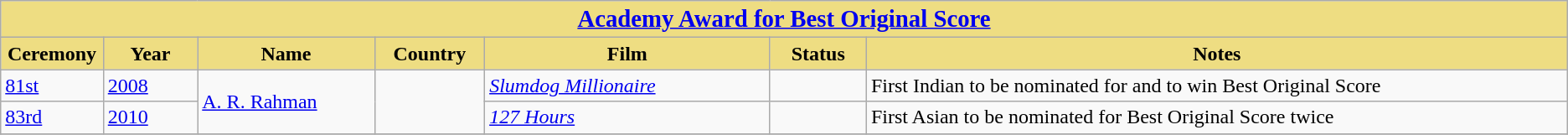<table class="wikitable sortable" style="text-align: left">
<tr>
<th colspan=7 align=center style="background:#EEDD82"><big><a href='#'>Academy Award for Best Original Score</a></big></th>
</tr>
<tr>
<th style="background-color:#EEDD82; width:075px;">Ceremony</th>
<th style="background-color:#EEDD82; width:075px;">Year</th>
<th style="background-color:#EEDD82; width:150px;">Name</th>
<th style="background-color:#EEDD82; width:085px;">Country</th>
<th style="background-color:#EEDD82; width:250px;">Film</th>
<th style="background-color:#EEDD82; width:075px;">Status</th>
<th style="background-color:#EEDD82; width:650px;">Notes</th>
</tr>
<tr>
<td><a href='#'>81st</a></td>
<td><a href='#'>2008</a></td>
<td rowspan=2><a href='#'>A. R. Rahman</a></td>
<td rowspan=2></td>
<td><em><a href='#'>Slumdog Millionaire</a></em></td>
<td></td>
<td>First Indian to be nominated for  and to win  Best Original Score</td>
</tr>
<tr>
<td><a href='#'>83rd</a></td>
<td><a href='#'>2010</a></td>
<td><em><a href='#'>127 Hours</a></em></td>
<td></td>
<td>First Asian to be nominated for Best Original Score twice</td>
</tr>
<tr>
</tr>
</table>
